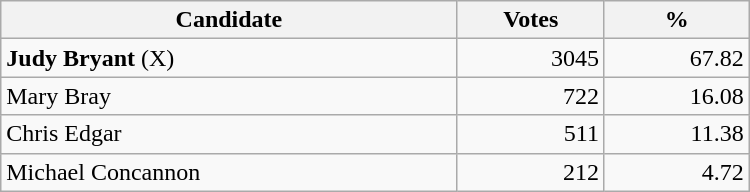<table style="width:500px;" class="wikitable">
<tr>
<th align="center">Candidate</th>
<th align="center">Votes</th>
<th align="center">%</th>
</tr>
<tr>
<td align="left"><strong>Judy Bryant</strong> (X)</td>
<td align="right">3045</td>
<td align="right">67.82</td>
</tr>
<tr>
<td align="left">Mary Bray</td>
<td align="right">722</td>
<td align="right">16.08</td>
</tr>
<tr>
<td align="left">Chris Edgar</td>
<td align="right">511</td>
<td align="right">11.38</td>
</tr>
<tr>
<td align="left">Michael Concannon</td>
<td align="right">212</td>
<td align="right">4.72</td>
</tr>
</table>
